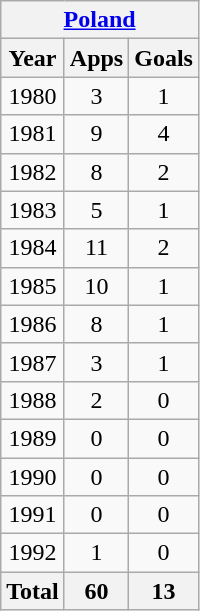<table class="wikitable" style="text-align:center">
<tr>
<th colspan="3"><a href='#'>Poland</a></th>
</tr>
<tr>
<th>Year</th>
<th>Apps</th>
<th>Goals</th>
</tr>
<tr>
<td>1980</td>
<td>3</td>
<td>1</td>
</tr>
<tr>
<td>1981</td>
<td>9</td>
<td>4</td>
</tr>
<tr>
<td>1982</td>
<td>8</td>
<td>2</td>
</tr>
<tr>
<td>1983</td>
<td>5</td>
<td>1</td>
</tr>
<tr>
<td>1984</td>
<td>11</td>
<td>2</td>
</tr>
<tr>
<td>1985</td>
<td>10</td>
<td>1</td>
</tr>
<tr>
<td>1986</td>
<td>8</td>
<td>1</td>
</tr>
<tr>
<td>1987</td>
<td>3</td>
<td>1</td>
</tr>
<tr>
<td>1988</td>
<td>2</td>
<td>0</td>
</tr>
<tr>
<td>1989</td>
<td>0</td>
<td>0</td>
</tr>
<tr>
<td>1990</td>
<td>0</td>
<td>0</td>
</tr>
<tr>
<td>1991</td>
<td>0</td>
<td>0</td>
</tr>
<tr>
<td>1992</td>
<td>1</td>
<td>0</td>
</tr>
<tr>
<th>Total</th>
<th>60</th>
<th>13</th>
</tr>
</table>
